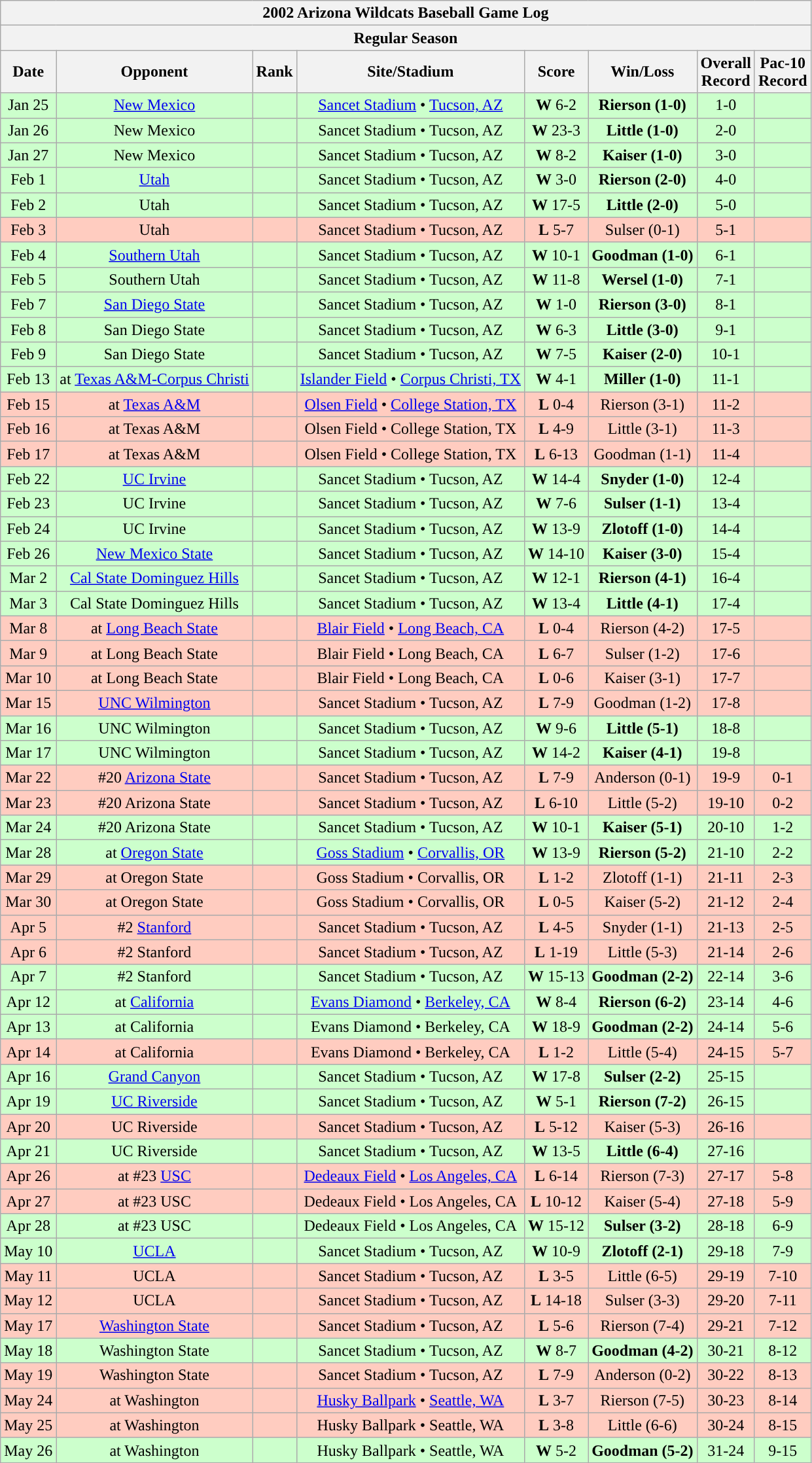<table class="wikitable">
<tr>
<th colspan="8">2002 Arizona Wildcats Baseball Game Log</th>
</tr>
<tr>
<th colspan="8">Regular Season</th>
</tr>
<tr>
<th>Date</th>
<th>Opponent</th>
<th>Rank</th>
<th>Site/Stadium</th>
<th>Score</th>
<th>Win/Loss</th>
<th>Overall<br>Record</th>
<th>Pac-10<br>Record</th>
</tr>
<tr bgcolor="ccffcc" align="center">
<td>Jan 25</td>
<td><a href='#'>New Mexico</a></td>
<td></td>
<td><a href='#'>Sancet Stadium</a> • <a href='#'>Tucson, AZ</a></td>
<td><strong>W</strong> 6-2</td>
<td><strong>Rierson (1-0)</strong></td>
<td>1-0</td>
<td></td>
</tr>
<tr bgcolor="ccffcc" align="center">
<td>Jan 26</td>
<td>New Mexico</td>
<td></td>
<td>Sancet Stadium • Tucson, AZ</td>
<td><strong>W</strong> 23-3</td>
<td><strong>Little (1-0)</strong></td>
<td>2-0</td>
<td></td>
</tr>
<tr bgcolor="ccffcc" align="center">
<td>Jan 27</td>
<td>New Mexico</td>
<td></td>
<td>Sancet Stadium • Tucson, AZ</td>
<td><strong>W</strong> 8-2</td>
<td><strong>Kaiser (1-0)</strong></td>
<td>3-0</td>
<td></td>
</tr>
<tr bgcolor="ccffcc" align="center">
<td>Feb 1</td>
<td><a href='#'>Utah</a></td>
<td></td>
<td>Sancet Stadium • Tucson, AZ</td>
<td><strong>W</strong> 3-0</td>
<td><strong>Rierson (2-0)</strong></td>
<td>4-0</td>
<td></td>
</tr>
<tr bgcolor="ccffcc" align="center">
<td>Feb 2</td>
<td>Utah</td>
<td></td>
<td>Sancet Stadium • Tucson, AZ</td>
<td><strong>W</strong> 17-5</td>
<td><strong>Little (2-0)</strong></td>
<td>5-0</td>
<td></td>
</tr>
<tr bgcolor="ffccc" align="center">
<td>Feb 3</td>
<td>Utah</td>
<td></td>
<td>Sancet Stadium • Tucson, AZ</td>
<td><strong>L</strong> 5-7</td>
<td>Sulser (0-1)</td>
<td>5-1</td>
<td></td>
</tr>
<tr bgcolor="ccffcc" align="center">
<td>Feb 4</td>
<td><a href='#'>Southern Utah</a></td>
<td></td>
<td>Sancet Stadium • Tucson, AZ</td>
<td><strong>W</strong> 10-1</td>
<td><strong>Goodman (1-0)</strong></td>
<td>6-1</td>
<td></td>
</tr>
<tr bgcolor="ccffcc" align="center">
<td>Feb 5</td>
<td>Southern Utah</td>
<td></td>
<td>Sancet Stadium • Tucson, AZ</td>
<td><strong>W</strong> 11-8</td>
<td><strong>Wersel (1-0)</strong></td>
<td>7-1</td>
<td></td>
</tr>
<tr bgcolor="ccffcc" align="center">
<td>Feb 7</td>
<td><a href='#'>San Diego State</a></td>
<td></td>
<td>Sancet Stadium • Tucson, AZ</td>
<td><strong>W</strong> 1-0</td>
<td><strong>Rierson (3-0)</strong></td>
<td>8-1</td>
<td></td>
</tr>
<tr bgcolor="ccffcc" align="center">
<td>Feb 8</td>
<td>San Diego State</td>
<td></td>
<td>Sancet Stadium • Tucson, AZ</td>
<td><strong>W</strong> 6-3</td>
<td><strong>Little (3-0)</strong></td>
<td>9-1</td>
<td></td>
</tr>
<tr bgcolor="ccffcc" align="center">
<td>Feb 9</td>
<td>San Diego State</td>
<td></td>
<td>Sancet Stadium • Tucson, AZ</td>
<td><strong>W</strong> 7-5</td>
<td><strong>Kaiser (2-0)</strong></td>
<td>10-1</td>
<td></td>
</tr>
<tr bgcolor="ccffcc" align="center">
<td>Feb 13</td>
<td>at <a href='#'>Texas A&M-Corpus Christi</a></td>
<td></td>
<td><a href='#'>Islander Field</a> • <a href='#'>Corpus Christi, TX</a></td>
<td><strong>W</strong> 4-1</td>
<td><strong>Miller (1-0)</strong></td>
<td>11-1</td>
<td></td>
</tr>
<tr bgcolor="ffccc" align="center">
<td>Feb 15</td>
<td>at <a href='#'>Texas A&M</a></td>
<td></td>
<td><a href='#'>Olsen Field</a> • <a href='#'>College Station, TX</a></td>
<td><strong>L</strong> 0-4</td>
<td>Rierson (3-1)</td>
<td>11-2</td>
<td></td>
</tr>
<tr bgcolor="ffccc" align="center">
<td>Feb 16</td>
<td>at Texas A&M</td>
<td></td>
<td>Olsen Field • College Station, TX</td>
<td><strong>L</strong> 4-9</td>
<td>Little (3-1)</td>
<td>11-3</td>
<td></td>
</tr>
<tr bgcolor="ffccc" align="center">
<td>Feb 17</td>
<td>at Texas A&M</td>
<td></td>
<td>Olsen Field • College Station, TX</td>
<td><strong>L</strong> 6-13</td>
<td>Goodman (1-1)</td>
<td>11-4</td>
<td></td>
</tr>
<tr bgcolor="ccffcc" align="center">
<td>Feb 22</td>
<td><a href='#'>UC Irvine</a></td>
<td></td>
<td>Sancet Stadium • Tucson, AZ</td>
<td><strong>W</strong> 14-4</td>
<td><strong>Snyder (1-0)</strong></td>
<td>12-4</td>
<td></td>
</tr>
<tr bgcolor="ccffcc" align="center">
<td>Feb 23</td>
<td>UC Irvine</td>
<td></td>
<td>Sancet Stadium • Tucson, AZ</td>
<td><strong>W</strong> 7-6</td>
<td><strong>Sulser (1-1)</strong></td>
<td>13-4</td>
<td></td>
</tr>
<tr bgcolor="ccffcc" align="center">
<td>Feb 24</td>
<td>UC Irvine</td>
<td></td>
<td>Sancet Stadium • Tucson, AZ</td>
<td><strong>W</strong> 13-9</td>
<td><strong>Zlotoff (1-0)</strong></td>
<td>14-4</td>
<td></td>
</tr>
<tr bgcolor="ccffcc" align="center">
<td>Feb 26</td>
<td><a href='#'>New Mexico State</a></td>
<td></td>
<td>Sancet Stadium • Tucson, AZ</td>
<td><strong>W</strong> 14-10</td>
<td><strong>Kaiser (3-0)</strong></td>
<td>15-4</td>
<td></td>
</tr>
<tr bgcolor="ccffcc" align="center">
<td>Mar 2</td>
<td><a href='#'>Cal State Dominguez Hills</a></td>
<td></td>
<td>Sancet Stadium • Tucson, AZ</td>
<td><strong>W</strong> 12-1</td>
<td><strong>Rierson (4-1)</strong></td>
<td>16-4</td>
<td></td>
</tr>
<tr bgcolor="ccffcc" align="center">
<td>Mar 3</td>
<td>Cal State Dominguez Hills</td>
<td></td>
<td>Sancet Stadium • Tucson, AZ</td>
<td><strong>W</strong> 13-4</td>
<td><strong>Little (4-1)</strong></td>
<td>17-4</td>
<td></td>
</tr>
<tr bgcolor="ffccc" align="center">
<td>Mar 8</td>
<td>at <a href='#'>Long Beach State</a></td>
<td></td>
<td><a href='#'>Blair Field</a> • <a href='#'>Long Beach, CA</a></td>
<td><strong>L</strong> 0-4</td>
<td>Rierson (4-2)</td>
<td>17-5</td>
<td></td>
</tr>
<tr bgcolor="ffccc" align="center">
<td>Mar 9</td>
<td>at Long Beach State</td>
<td></td>
<td>Blair Field • Long Beach, CA</td>
<td><strong>L</strong> 6-7</td>
<td>Sulser (1-2)</td>
<td>17-6</td>
<td></td>
</tr>
<tr bgcolor="ffccc" align="center">
<td>Mar 10</td>
<td>at Long Beach State</td>
<td></td>
<td>Blair Field • Long Beach, CA</td>
<td><strong>L</strong> 0-6</td>
<td>Kaiser (3-1)</td>
<td>17-7</td>
<td></td>
</tr>
<tr bgcolor="ffccc" align="center">
<td>Mar 15</td>
<td><a href='#'>UNC Wilmington</a></td>
<td></td>
<td>Sancet Stadium • Tucson, AZ</td>
<td><strong>L</strong> 7-9</td>
<td>Goodman (1-2)</td>
<td>17-8</td>
<td></td>
</tr>
<tr bgcolor="ccffcc" align="center">
<td>Mar 16</td>
<td>UNC Wilmington</td>
<td></td>
<td>Sancet Stadium • Tucson, AZ</td>
<td><strong>W</strong> 9-6</td>
<td><strong>Little (5-1)</strong></td>
<td>18-8</td>
<td></td>
</tr>
<tr bgcolor="ccffcc" align="center">
<td>Mar 17</td>
<td>UNC Wilmington</td>
<td></td>
<td>Sancet Stadium • Tucson, AZ</td>
<td><strong>W</strong> 14-2</td>
<td><strong>Kaiser (4-1)</strong></td>
<td>19-8</td>
<td></td>
</tr>
<tr bgcolor="ffccc" align="center">
<td>Mar 22</td>
<td>#20 <a href='#'>Arizona State</a></td>
<td></td>
<td>Sancet Stadium • Tucson, AZ</td>
<td><strong>L</strong> 7-9</td>
<td>Anderson (0-1)</td>
<td>19-9</td>
<td>0-1</td>
</tr>
<tr bgcolor="ffccc" align="center">
<td>Mar 23</td>
<td>#20 Arizona State</td>
<td></td>
<td>Sancet Stadium • Tucson, AZ</td>
<td><strong>L</strong> 6-10</td>
<td>Little (5-2)</td>
<td>19-10</td>
<td>0-2</td>
</tr>
<tr bgcolor="ccffcc" align="center">
<td>Mar 24</td>
<td>#20 Arizona State</td>
<td></td>
<td>Sancet Stadium • Tucson, AZ</td>
<td><strong>W</strong> 10-1</td>
<td><strong>Kaiser (5-1)</strong></td>
<td>20-10</td>
<td>1-2</td>
</tr>
<tr bgcolor="ccffcc" align="center">
<td>Mar 28</td>
<td>at <a href='#'>Oregon State</a></td>
<td></td>
<td><a href='#'>Goss Stadium</a> • <a href='#'>Corvallis, OR</a></td>
<td><strong>W</strong> 13-9</td>
<td><strong>Rierson (5-2)</strong></td>
<td>21-10</td>
<td>2-2</td>
</tr>
<tr bgcolor="ffccc" align="center">
<td>Mar 29</td>
<td>at Oregon State</td>
<td></td>
<td>Goss Stadium • Corvallis, OR</td>
<td><strong>L</strong> 1-2</td>
<td>Zlotoff (1-1)</td>
<td>21-11</td>
<td>2-3</td>
</tr>
<tr bgcolor="ffccc" align="center">
<td>Mar 30</td>
<td>at Oregon State</td>
<td></td>
<td>Goss Stadium • Corvallis, OR</td>
<td><strong>L</strong> 0-5</td>
<td>Kaiser (5-2)</td>
<td>21-12</td>
<td>2-4</td>
</tr>
<tr bgcolor="ffccc" align="center">
<td>Apr 5</td>
<td>#2 <a href='#'>Stanford</a></td>
<td></td>
<td>Sancet Stadium • Tucson, AZ</td>
<td><strong>L</strong> 4-5</td>
<td>Snyder (1-1)</td>
<td>21-13</td>
<td>2-5</td>
</tr>
<tr bgcolor="ffccc" align="center">
<td>Apr 6</td>
<td>#2 Stanford</td>
<td></td>
<td>Sancet Stadium • Tucson, AZ</td>
<td><strong>L</strong> 1-19</td>
<td>Little (5-3)</td>
<td>21-14</td>
<td>2-6</td>
</tr>
<tr bgcolor="ccffcc" align="center">
<td>Apr 7</td>
<td>#2 Stanford</td>
<td></td>
<td>Sancet Stadium • Tucson, AZ</td>
<td><strong>W</strong> 15-13</td>
<td><strong>Goodman (2-2)</strong></td>
<td>22-14</td>
<td>3-6</td>
</tr>
<tr bgcolor="ccffcc" align="center">
<td>Apr 12</td>
<td>at <a href='#'>California</a></td>
<td></td>
<td><a href='#'>Evans Diamond</a> • <a href='#'>Berkeley, CA</a></td>
<td><strong>W</strong> 8-4</td>
<td><strong>Rierson (6-2)</strong></td>
<td>23-14</td>
<td>4-6</td>
</tr>
<tr bgcolor="ccffcc" align="center">
<td>Apr 13</td>
<td>at California</td>
<td></td>
<td>Evans Diamond • Berkeley, CA</td>
<td><strong>W</strong> 18-9</td>
<td><strong>Goodman (2-2)</strong></td>
<td>24-14</td>
<td>5-6</td>
</tr>
<tr bgcolor="ffccc" align="center">
<td>Apr 14</td>
<td>at California</td>
<td></td>
<td>Evans Diamond • Berkeley, CA</td>
<td><strong>L</strong> 1-2</td>
<td>Little (5-4)</td>
<td>24-15</td>
<td>5-7</td>
</tr>
<tr bgcolor="ccffcc" align="center">
<td>Apr 16</td>
<td><a href='#'>Grand Canyon</a></td>
<td></td>
<td>Sancet Stadium • Tucson, AZ</td>
<td><strong>W</strong> 17-8</td>
<td><strong>Sulser (2-2)</strong></td>
<td>25-15</td>
<td></td>
</tr>
<tr bgcolor="ccffcc" align="center">
<td>Apr 19</td>
<td><a href='#'>UC Riverside</a></td>
<td></td>
<td>Sancet Stadium • Tucson, AZ</td>
<td><strong>W</strong> 5-1</td>
<td><strong>Rierson (7-2)</strong></td>
<td>26-15</td>
<td></td>
</tr>
<tr bgcolor="ffccc" align="center">
<td>Apr 20</td>
<td>UC Riverside</td>
<td></td>
<td>Sancet Stadium • Tucson, AZ</td>
<td><strong>L</strong> 5-12</td>
<td>Kaiser (5-3)</td>
<td>26-16</td>
<td></td>
</tr>
<tr bgcolor="ccffcc" align="center">
<td>Apr 21</td>
<td>UC Riverside</td>
<td></td>
<td>Sancet Stadium • Tucson, AZ</td>
<td><strong>W</strong> 13-5</td>
<td><strong>Little (6-4)</strong></td>
<td>27-16</td>
<td></td>
</tr>
<tr bgcolor="ffccc" align="center">
<td>Apr 26</td>
<td>at #23 <a href='#'>USC</a></td>
<td></td>
<td><a href='#'>Dedeaux Field</a> • <a href='#'>Los Angeles, CA</a></td>
<td><strong>L</strong> 6-14</td>
<td>Rierson (7-3)</td>
<td>27-17</td>
<td>5-8</td>
</tr>
<tr bgcolor="ffccc" align="center">
<td>Apr 27</td>
<td>at #23 USC</td>
<td></td>
<td>Dedeaux Field • Los Angeles, CA</td>
<td><strong>L</strong> 10-12</td>
<td>Kaiser (5-4)</td>
<td>27-18</td>
<td>5-9</td>
</tr>
<tr bgcolor="ccffcc" align="center">
<td>Apr 28</td>
<td>at #23 USC</td>
<td></td>
<td>Dedeaux Field • Los Angeles, CA</td>
<td><strong>W</strong> 15-12</td>
<td><strong>Sulser (3-2)</strong></td>
<td>28-18</td>
<td>6-9</td>
</tr>
<tr bgcolor="ccffcc" align="center">
<td>May 10</td>
<td><a href='#'>UCLA</a></td>
<td></td>
<td>Sancet Stadium • Tucson, AZ</td>
<td><strong>W</strong> 10-9</td>
<td><strong>Zlotoff (2-1)</strong></td>
<td>29-18</td>
<td>7-9</td>
</tr>
<tr bgcolor="ffccc" align="center">
<td>May 11</td>
<td>UCLA</td>
<td></td>
<td>Sancet Stadium • Tucson, AZ</td>
<td><strong>L</strong> 3-5</td>
<td>Little (6-5)</td>
<td>29-19</td>
<td>7-10</td>
</tr>
<tr bgcolor="ffccc" align="center">
<td>May 12</td>
<td>UCLA</td>
<td></td>
<td>Sancet Stadium • Tucson, AZ</td>
<td><strong>L</strong> 14-18</td>
<td>Sulser (3-3)</td>
<td>29-20</td>
<td>7-11</td>
</tr>
<tr bgcolor="ffccc" align="center">
<td>May 17</td>
<td><a href='#'>Washington State</a></td>
<td></td>
<td>Sancet Stadium • Tucson, AZ</td>
<td><strong>L</strong> 5-6</td>
<td>Rierson (7-4)</td>
<td>29-21</td>
<td>7-12</td>
</tr>
<tr bgcolor="ccffcc" align="center">
<td>May 18</td>
<td>Washington State</td>
<td></td>
<td>Sancet Stadium • Tucson, AZ</td>
<td><strong>W</strong> 8-7</td>
<td><strong>Goodman (4-2)</strong></td>
<td>30-21</td>
<td>8-12</td>
</tr>
<tr bgcolor="ffccc" align="center">
<td>May 19</td>
<td>Washington State</td>
<td></td>
<td>Sancet Stadium • Tucson, AZ</td>
<td><strong>L</strong> 7-9</td>
<td>Anderson (0-2)</td>
<td>30-22</td>
<td>8-13</td>
</tr>
<tr bgcolor="ffccc" align="center">
<td>May 24</td>
<td>at Washington</td>
<td></td>
<td><a href='#'>Husky Ballpark</a> • <a href='#'>Seattle, WA</a></td>
<td><strong>L</strong> 3-7</td>
<td>Rierson (7-5)</td>
<td>30-23</td>
<td>8-14</td>
</tr>
<tr bgcolor="ffccc" align="center">
<td>May 25</td>
<td>at Washington</td>
<td></td>
<td>Husky Ballpark • Seattle, WA</td>
<td><strong>L</strong> 3-8</td>
<td>Little (6-6)</td>
<td>30-24</td>
<td>8-15</td>
</tr>
<tr bgcolor="ccffcc" align="center">
<td>May 26</td>
<td>at Washington</td>
<td></td>
<td>Husky Ballpark • Seattle, WA</td>
<td><strong>W</strong> 5-2</td>
<td><strong>Goodman (5-2)</strong></td>
<td>31-24</td>
<td>9-15</td>
</tr>
</table>
